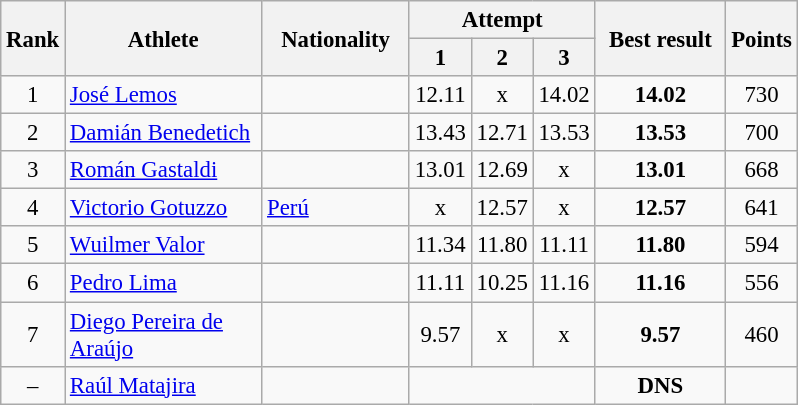<table class="wikitable"  style="width:35em; font-size:95%; text-align:center;">
<tr>
<th rowspan=2>Rank</th>
<th rowspan="2" style="width:150px;">Athlete</th>
<th rowspan="2" style="width:100px;">Nationality</th>
<th colspan="3" style="width:150px;">Attempt</th>
<th rowspan="2" style="width:100px;">Best result</th>
<th rowspan=2>Points</th>
</tr>
<tr>
<th>1</th>
<th>2</th>
<th>3</th>
</tr>
<tr>
<td>1</td>
<td align=left><a href='#'>José Lemos</a></td>
<td align=left></td>
<td>12.11</td>
<td>x</td>
<td>14.02</td>
<td><strong>14.02</strong></td>
<td>730</td>
</tr>
<tr>
<td>2</td>
<td align=left><a href='#'>Damián Benedetich</a></td>
<td align=left></td>
<td>13.43</td>
<td>12.71</td>
<td>13.53</td>
<td><strong>13.53</strong></td>
<td>700</td>
</tr>
<tr>
<td>3</td>
<td align=left><a href='#'>Román Gastaldi</a></td>
<td align=left></td>
<td>13.01</td>
<td>12.69</td>
<td>x</td>
<td><strong>13.01</strong></td>
<td>668</td>
</tr>
<tr>
<td>4</td>
<td align=left><a href='#'>Victorio Gotuzzo</a></td>
<td align=left> <a href='#'>Perú</a></td>
<td>x</td>
<td>12.57</td>
<td>x</td>
<td><strong>12.57</strong></td>
<td>641</td>
</tr>
<tr>
<td>5</td>
<td align=left><a href='#'>Wuilmer Valor</a></td>
<td align=left></td>
<td>11.34</td>
<td>11.80</td>
<td>11.11</td>
<td><strong>11.80</strong></td>
<td>594</td>
</tr>
<tr>
<td>6</td>
<td align=left><a href='#'>Pedro Lima</a></td>
<td align=left></td>
<td>11.11</td>
<td>10.25</td>
<td>11.16</td>
<td><strong>11.16</strong></td>
<td>556</td>
</tr>
<tr>
<td>7</td>
<td align=left><a href='#'>Diego Pereira de Araújo</a></td>
<td align=left></td>
<td>9.57</td>
<td>x</td>
<td>x</td>
<td><strong>9.57</strong></td>
<td>460</td>
</tr>
<tr>
<td>–</td>
<td align=left><a href='#'>Raúl Matajira</a></td>
<td align=left></td>
<td colspan=3></td>
<td><strong>DNS</strong></td>
<td></td>
</tr>
</table>
